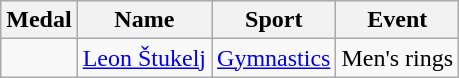<table class="wikitable">
<tr>
<th>Medal</th>
<th>Name</th>
<th>Sport</th>
<th>Event</th>
</tr>
<tr>
<td></td>
<td><a href='#'>Leon Štukelj</a></td>
<td><a href='#'>Gymnastics</a></td>
<td>Men's rings</td>
</tr>
</table>
